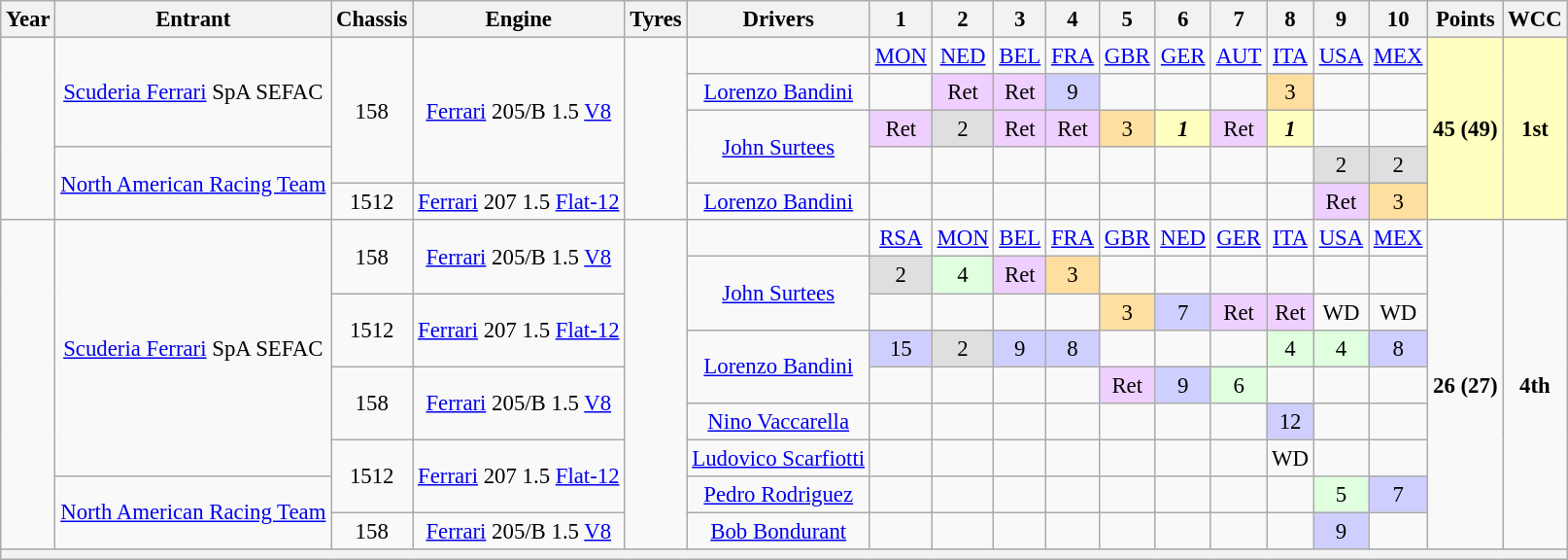<table class="wikitable" style="text-align:center;  font-size:95%">
<tr>
<th>Year</th>
<th>Entrant</th>
<th>Chassis</th>
<th>Engine</th>
<th>Tyres</th>
<th>Drivers</th>
<th>1</th>
<th>2</th>
<th>3</th>
<th>4</th>
<th>5</th>
<th>6</th>
<th>7</th>
<th>8</th>
<th>9</th>
<th>10</th>
<th>Points</th>
<th>WCC</th>
</tr>
<tr>
<td rowspan="5"></td>
<td rowspan="3"><a href='#'>Scuderia Ferrari</a> SpA SEFAC</td>
<td rowspan="4">158</td>
<td rowspan="4"><a href='#'>Ferrari</a> 205/B 1.5 <a href='#'>V8</a></td>
<td rowspan="5"></td>
<td></td>
<td><a href='#'>MON</a></td>
<td><a href='#'>NED</a></td>
<td><a href='#'>BEL</a></td>
<td><a href='#'>FRA</a></td>
<td><a href='#'>GBR</a></td>
<td><a href='#'>GER</a></td>
<td><a href='#'>AUT</a></td>
<td><a href='#'>ITA</a></td>
<td><a href='#'>USA</a></td>
<td><a href='#'>MEX</a></td>
<td rowspan="5" style="background:#FFFFBF;"><strong>45 (49)</strong></td>
<td rowspan="5" style="background:#FFFFBF;"><strong>1st</strong></td>
</tr>
<tr>
<td><a href='#'>Lorenzo Bandini</a></td>
<td></td>
<td style="background:#EFCFFF;">Ret</td>
<td style="background:#EFCFFF;">Ret</td>
<td style="background:#CFCFFF;">9</td>
<td></td>
<td></td>
<td></td>
<td style="background:#FFDF9F;">3</td>
<td></td>
<td></td>
</tr>
<tr>
<td rowspan="2"><a href='#'>John Surtees</a></td>
<td style="background:#EFCFFF;">Ret</td>
<td style="background:#DFDFDF;">2</td>
<td style="background:#EFCFFF;">Ret</td>
<td style="background:#EFCFFF;">Ret</td>
<td style="background:#FFDF9F;">3</td>
<td style="background:#FFFFBF;"><strong><em>1</em></strong></td>
<td style="background:#EFCFFF;">Ret</td>
<td style="background:#FFFFBF;"><strong><em>1</em></strong></td>
<td></td>
<td></td>
</tr>
<tr>
<td rowspan="2"><a href='#'>North American Racing Team</a></td>
<td></td>
<td></td>
<td></td>
<td></td>
<td></td>
<td></td>
<td></td>
<td></td>
<td style="background:#DFDFDF;">2</td>
<td style="background:#DFDFDF;">2</td>
</tr>
<tr>
<td>1512</td>
<td><a href='#'>Ferrari</a> 207 1.5 <a href='#'>Flat-12</a></td>
<td><a href='#'>Lorenzo Bandini</a></td>
<td></td>
<td></td>
<td></td>
<td></td>
<td></td>
<td></td>
<td></td>
<td></td>
<td style="background:#EFCFFF;">Ret</td>
<td style="background:#FFDF9F;">3</td>
</tr>
<tr>
<td rowspan="9"></td>
<td rowspan="7"><a href='#'>Scuderia Ferrari</a> SpA SEFAC</td>
<td rowspan="2">158</td>
<td rowspan="2"><a href='#'>Ferrari</a> 205/B 1.5 <a href='#'>V8</a></td>
<td rowspan="9"></td>
<td></td>
<td><a href='#'>RSA</a></td>
<td><a href='#'>MON</a></td>
<td><a href='#'>BEL</a></td>
<td><a href='#'>FRA</a></td>
<td><a href='#'>GBR</a></td>
<td><a href='#'>NED</a></td>
<td><a href='#'>GER</a></td>
<td><a href='#'>ITA</a></td>
<td><a href='#'>USA</a></td>
<td><a href='#'>MEX</a></td>
<td rowspan="9"><strong>26 (27)</strong></td>
<td rowspan="9"><strong>4th</strong></td>
</tr>
<tr>
<td rowspan="2"><a href='#'>John Surtees</a></td>
<td style="background:#DFDFDF;">2</td>
<td style="background:#DFFFDF;">4</td>
<td style="background:#EFCFFF;">Ret</td>
<td style="background:#FFDF9F;">3</td>
<td></td>
<td></td>
<td></td>
<td></td>
<td></td>
<td></td>
</tr>
<tr>
<td rowspan="2">1512</td>
<td rowspan="2"><a href='#'>Ferrari</a> 207 1.5 <a href='#'>Flat-12</a></td>
<td></td>
<td></td>
<td></td>
<td></td>
<td style="background:#FFDF9F;">3</td>
<td style="background:#CFCFFF;">7</td>
<td style="background:#EFCFFF;">Ret</td>
<td style="background:#EFCFFF;">Ret</td>
<td>WD</td>
<td>WD</td>
</tr>
<tr>
<td rowspan="2"><a href='#'>Lorenzo Bandini</a></td>
<td style="background:#CFCFFF;">15</td>
<td style="background:#DFDFDF;">2</td>
<td style="background:#CFCFFF;">9</td>
<td style="background:#CFCFFF;">8</td>
<td></td>
<td></td>
<td></td>
<td style="background:#DFFFDF;">4</td>
<td style="background:#DFFFDF;">4</td>
<td style="background:#CFCFFF;">8</td>
</tr>
<tr>
<td rowspan="2">158</td>
<td rowspan="2"><a href='#'>Ferrari</a> 205/B 1.5 <a href='#'>V8</a></td>
<td></td>
<td></td>
<td></td>
<td></td>
<td style="background:#EFCFFF;">Ret</td>
<td style="background:#CFCFFF;">9</td>
<td style="background:#DFFFDF;">6</td>
<td></td>
<td></td>
<td></td>
</tr>
<tr>
<td><a href='#'>Nino Vaccarella</a></td>
<td></td>
<td></td>
<td></td>
<td></td>
<td></td>
<td></td>
<td></td>
<td style="background:#CFCFFF;">12</td>
<td></td>
<td></td>
</tr>
<tr>
<td rowspan="2">1512</td>
<td rowspan="2"><a href='#'>Ferrari</a> 207 1.5 <a href='#'>Flat-12</a></td>
<td><a href='#'>Ludovico Scarfiotti</a></td>
<td></td>
<td></td>
<td></td>
<td></td>
<td></td>
<td></td>
<td></td>
<td>WD</td>
<td></td>
<td></td>
</tr>
<tr>
<td rowspan="2"><a href='#'>North American Racing Team</a></td>
<td><a href='#'>Pedro Rodriguez</a></td>
<td></td>
<td></td>
<td></td>
<td></td>
<td></td>
<td></td>
<td></td>
<td></td>
<td style="background:#DFFFDF;">5</td>
<td style="background:#CFCFFF;">7</td>
</tr>
<tr>
<td>158</td>
<td><a href='#'>Ferrari</a> 205/B 1.5 <a href='#'>V8</a></td>
<td><a href='#'>Bob Bondurant</a></td>
<td></td>
<td></td>
<td></td>
<td></td>
<td></td>
<td></td>
<td></td>
<td></td>
<td style="background:#CFCFFF;">9</td>
<td></td>
</tr>
<tr>
<th colspan="18"></th>
</tr>
</table>
